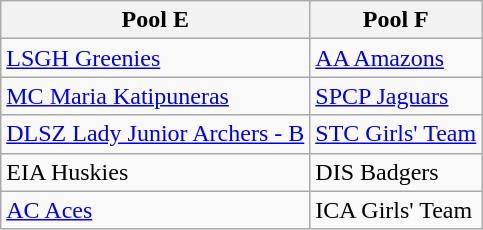<table class="wikitable" style="white-space:nowrap;">
<tr>
<th>Pool E</th>
<th>Pool F</th>
</tr>
<tr>
<td><a href='#'>LSGH Greenies</a></td>
<td><a href='#'>AA Amazons</a></td>
</tr>
<tr>
<td><a href='#'>MC Maria Katipuneras</a></td>
<td><a href='#'>SPCP Jaguars</a></td>
</tr>
<tr>
<td><a href='#'>DLSZ Lady Junior Archers - B</a></td>
<td><a href='#'>STC Girls' Team</a></td>
</tr>
<tr>
<td>EIA Huskies</td>
<td>DIS Badgers</td>
</tr>
<tr>
<td><a href='#'>AC Aces</a></td>
<td>ICA Girls' Team</td>
</tr>
</table>
